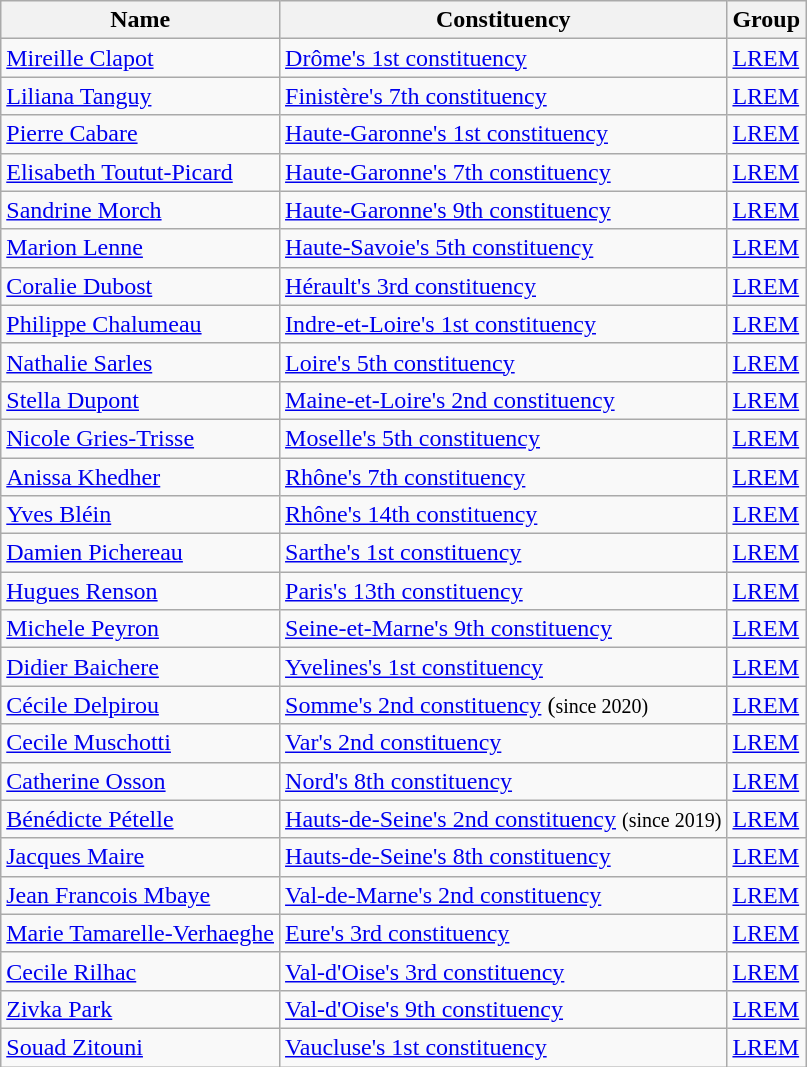<table class="wikitable sortable">
<tr>
<th>Name</th>
<th>Constituency</th>
<th>Group</th>
</tr>
<tr>
<td><a href='#'>Mireille Clapot</a></td>
<td><a href='#'>Drôme's 1st constituency</a></td>
<td><a href='#'>LREM</a></td>
</tr>
<tr>
<td><a href='#'>Liliana Tanguy</a></td>
<td><a href='#'>Finistère's 7th constituency</a></td>
<td><a href='#'>LREM</a></td>
</tr>
<tr>
<td><a href='#'>Pierre Cabare</a></td>
<td><a href='#'>Haute-Garonne's 1st constituency</a></td>
<td><a href='#'>LREM</a></td>
</tr>
<tr>
<td><a href='#'>Elisabeth Toutut-Picard</a></td>
<td><a href='#'>Haute-Garonne's 7th constituency</a></td>
<td><a href='#'>LREM</a></td>
</tr>
<tr>
<td><a href='#'>Sandrine Morch</a></td>
<td><a href='#'>Haute-Garonne's 9th constituency</a></td>
<td><a href='#'>LREM</a></td>
</tr>
<tr>
<td><a href='#'>Marion Lenne</a></td>
<td><a href='#'>Haute-Savoie's 5th constituency</a></td>
<td><a href='#'>LREM</a></td>
</tr>
<tr>
<td><a href='#'>Coralie Dubost</a></td>
<td><a href='#'>Hérault's 3rd constituency</a></td>
<td><a href='#'>LREM</a></td>
</tr>
<tr>
<td><a href='#'>Philippe Chalumeau</a></td>
<td><a href='#'>Indre-et-Loire's 1st constituency</a></td>
<td><a href='#'>LREM</a></td>
</tr>
<tr>
<td><a href='#'>Nathalie Sarles</a></td>
<td><a href='#'>Loire's 5th constituency</a></td>
<td><a href='#'>LREM</a></td>
</tr>
<tr>
<td><a href='#'>Stella Dupont</a></td>
<td><a href='#'>Maine-et-Loire's 2nd constituency</a></td>
<td><a href='#'>LREM</a></td>
</tr>
<tr>
<td><a href='#'>Nicole Gries-Trisse</a></td>
<td><a href='#'>Moselle's 5th constituency</a></td>
<td><a href='#'>LREM</a></td>
</tr>
<tr>
<td><a href='#'>Anissa Khedher</a></td>
<td><a href='#'>Rhône's 7th constituency</a></td>
<td><a href='#'>LREM</a></td>
</tr>
<tr>
<td><a href='#'>Yves Bléin</a></td>
<td><a href='#'>Rhône's 14th constituency</a></td>
<td><a href='#'>LREM</a></td>
</tr>
<tr>
<td><a href='#'>Damien Pichereau</a></td>
<td><a href='#'>Sarthe's 1st constituency</a></td>
<td><a href='#'>LREM</a></td>
</tr>
<tr>
<td><a href='#'>Hugues Renson</a></td>
<td><a href='#'>Paris's 13th constituency</a></td>
<td><a href='#'>LREM</a></td>
</tr>
<tr>
<td><a href='#'>Michele Peyron</a></td>
<td><a href='#'>Seine-et-Marne's 9th constituency</a></td>
<td><a href='#'>LREM</a></td>
</tr>
<tr>
<td><a href='#'>Didier Baichere</a></td>
<td><a href='#'>Yvelines's 1st constituency</a></td>
<td><a href='#'>LREM</a></td>
</tr>
<tr>
<td><a href='#'>Cécile Delpirou</a></td>
<td><a href='#'>Somme's 2nd constituency</a> (<small>since 2020)</small></td>
<td><a href='#'>LREM</a></td>
</tr>
<tr>
<td><a href='#'>Cecile Muschotti</a></td>
<td><a href='#'>Var's 2nd constituency</a></td>
<td><a href='#'>LREM</a></td>
</tr>
<tr>
<td><a href='#'>Catherine Osson</a></td>
<td><a href='#'>Nord's 8th constituency</a></td>
<td><a href='#'>LREM</a></td>
</tr>
<tr>
<td><a href='#'>Bénédicte Pételle</a></td>
<td><a href='#'>Hauts-de-Seine's 2nd constituency</a> <small>(since 2019)</small></td>
<td><a href='#'>LREM</a></td>
</tr>
<tr>
<td><a href='#'>Jacques Maire</a></td>
<td><a href='#'>Hauts-de-Seine's 8th constituency</a></td>
<td><a href='#'>LREM</a></td>
</tr>
<tr>
<td><a href='#'>Jean Francois Mbaye</a></td>
<td><a href='#'>Val-de-Marne's 2nd constituency</a></td>
<td><a href='#'>LREM</a></td>
</tr>
<tr>
<td><a href='#'>Marie Tamarelle-Verhaeghe</a></td>
<td><a href='#'>Eure's 3rd constituency</a></td>
<td><a href='#'>LREM</a></td>
</tr>
<tr>
<td><a href='#'>Cecile Rilhac</a></td>
<td><a href='#'>Val-d'Oise's 3rd constituency</a></td>
<td><a href='#'>LREM</a></td>
</tr>
<tr>
<td><a href='#'>Zivka Park</a></td>
<td><a href='#'>Val-d'Oise's 9th constituency</a></td>
<td><a href='#'>LREM</a></td>
</tr>
<tr>
<td><a href='#'>Souad Zitouni</a></td>
<td><a href='#'>Vaucluse's 1st constituency</a></td>
<td><a href='#'>LREM</a></td>
</tr>
</table>
